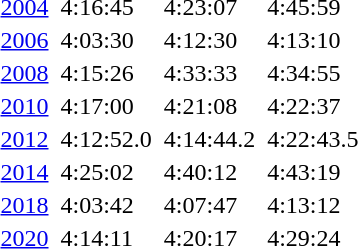<table>
<tr>
<td><a href='#'>2004</a></td>
<td></td>
<td>4:16:45</td>
<td></td>
<td>4:23:07</td>
<td></td>
<td>4:45:59</td>
</tr>
<tr>
<td><a href='#'>2006</a></td>
<td></td>
<td>4:03:30</td>
<td></td>
<td>4:12:30</td>
<td></td>
<td>4:13:10</td>
</tr>
<tr>
<td><a href='#'>2008</a></td>
<td></td>
<td>4:15:26</td>
<td></td>
<td>4:33:33</td>
<td></td>
<td>4:34:55</td>
</tr>
<tr>
<td><a href='#'>2010</a></td>
<td></td>
<td>4:17:00</td>
<td></td>
<td>4:21:08</td>
<td></td>
<td>4:22:37</td>
</tr>
<tr>
<td><a href='#'>2012</a></td>
<td></td>
<td>4:12:52.0</td>
<td></td>
<td>4:14:44.2</td>
<td></td>
<td>4:22:43.5</td>
</tr>
<tr>
<td><a href='#'>2014</a></td>
<td></td>
<td>4:25:02</td>
<td></td>
<td>4:40:12</td>
<td></td>
<td>4:43:19</td>
</tr>
<tr>
<td><a href='#'>2018</a></td>
<td></td>
<td>4:03:42</td>
<td></td>
<td>4:07:47</td>
<td></td>
<td>4:13:12</td>
</tr>
<tr>
<td><a href='#'>2020</a></td>
<td></td>
<td>4:14:11</td>
<td></td>
<td>4:20:17</td>
<td></td>
<td>4:29:24</td>
</tr>
</table>
